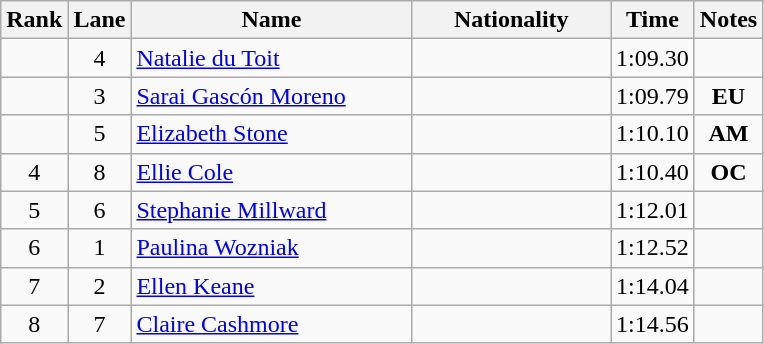<table class="wikitable sortable" style="text-align:center">
<tr>
<th>Rank</th>
<th>Lane</th>
<th style="width:180px">Name</th>
<th style="width:125px">Nationality</th>
<th>Time</th>
<th>Notes</th>
</tr>
<tr>
<td></td>
<td>4</td>
<td style="text-align:left;"><a href='#'>Natalie du Toit</a></td>
<td style="text-align:left;"></td>
<td>1:09.30</td>
<td></td>
</tr>
<tr>
<td></td>
<td>3</td>
<td style="text-align:left;"><a href='#'>Sarai Gascón Moreno</a></td>
<td style="text-align:left;"></td>
<td>1:09.79</td>
<td><strong>EU</strong></td>
</tr>
<tr>
<td></td>
<td>5</td>
<td style="text-align:left;"><a href='#'>Elizabeth Stone</a></td>
<td style="text-align:left;"></td>
<td>1:10.10</td>
<td><strong>AM</strong></td>
</tr>
<tr>
<td>4</td>
<td>8</td>
<td style="text-align:left;"><a href='#'>Ellie Cole</a></td>
<td style="text-align:left;"></td>
<td>1:10.40</td>
<td><strong>OC</strong></td>
</tr>
<tr>
<td>5</td>
<td>6</td>
<td style="text-align:left;"><a href='#'>Stephanie Millward</a></td>
<td style="text-align:left;"></td>
<td>1:12.01</td>
<td></td>
</tr>
<tr>
<td>6</td>
<td>1</td>
<td style="text-align:left;"><a href='#'>Paulina Wozniak</a></td>
<td style="text-align:left;"></td>
<td>1:12.52</td>
<td></td>
</tr>
<tr>
<td>7</td>
<td>2</td>
<td style="text-align:left;"><a href='#'>Ellen Keane</a></td>
<td style="text-align:left;"></td>
<td>1:14.04</td>
<td></td>
</tr>
<tr>
<td>8</td>
<td>7</td>
<td style="text-align:left;"><a href='#'>Claire Cashmore</a></td>
<td style="text-align:left;"></td>
<td>1:14.56</td>
<td></td>
</tr>
</table>
